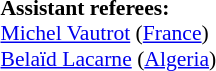<table width=50% style="font-size: 90%">
<tr>
<td><br><strong>Assistant referees:</strong>
<br><a href='#'>Michel Vautrot</a> (<a href='#'>France</a>)
<br><a href='#'>Belaïd Lacarne</a> (<a href='#'>Algeria</a>)</td>
</tr>
</table>
